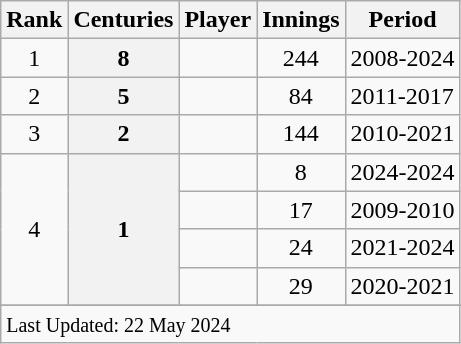<table class="wikitable">
<tr>
<th>Rank</th>
<th>Centuries</th>
<th>Player</th>
<th>Innings</th>
<th>Period</th>
</tr>
<tr>
<td align=center>1</td>
<th scope=row style=text-align;center;><strong>8</strong></th>
<td></td>
<td align=center>244</td>
<td>2008-2024</td>
</tr>
<tr>
<td align=center>2</td>
<th scope=row style=text- align=center><strong>5</strong></th>
<td></td>
<td align=center>84</td>
<td>2011-2017</td>
</tr>
<tr>
<td align=center>3</td>
<th scope=row style=text-align:center;>2</th>
<td></td>
<td align=center>144</td>
<td>2010-2021</td>
</tr>
<tr>
<td align=center rowspan=4>4</td>
<th scope=row style=text-align:center; rowspan=4>1</th>
<td></td>
<td align=center>8</td>
<td>2024-2024</td>
</tr>
<tr>
<td></td>
<td align=center>17</td>
<td>2009-2010</td>
</tr>
<tr>
<td></td>
<td align=center>24</td>
<td>2021-2024</td>
</tr>
<tr>
<td></td>
<td align=center>29</td>
<td>2020-2021</td>
</tr>
<tr>
</tr>
<tr class=sortbottom>
<td colspan=6><small>Last Updated: 22 May 2024</small></td>
</tr>
</table>
